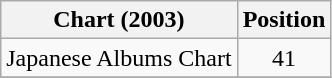<table class="wikitable" style="text-align:center;">
<tr>
<th>Chart (2003)</th>
<th>Position</th>
</tr>
<tr>
<td align="left">Japanese Albums Chart</td>
<td>41</td>
</tr>
<tr>
</tr>
</table>
